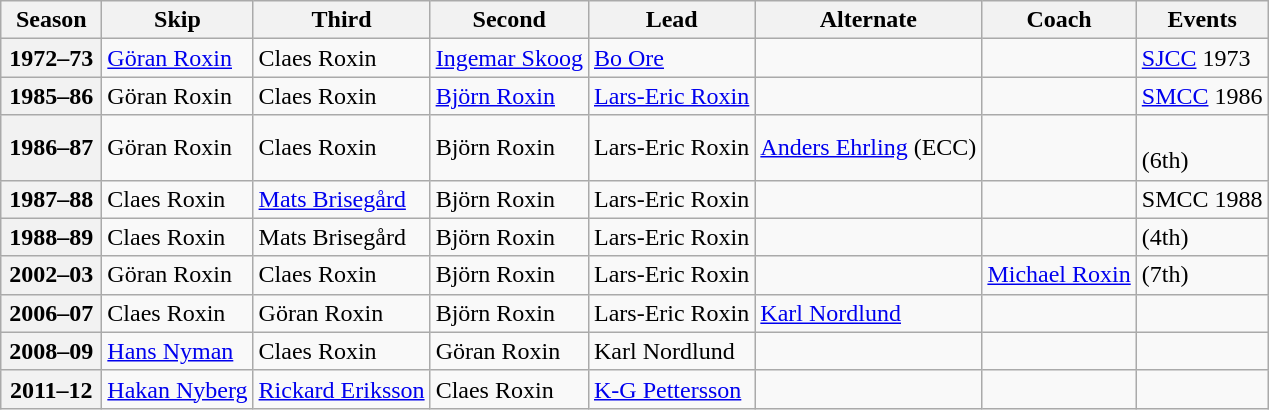<table class="wikitable">
<tr>
<th scope="col" width=60>Season</th>
<th scope="col">Skip</th>
<th scope="col">Third</th>
<th scope="col">Second</th>
<th scope="col">Lead</th>
<th scope="col">Alternate</th>
<th scope="col">Coach</th>
<th scope="col">Events</th>
</tr>
<tr>
<th scope="row">1972–73</th>
<td><a href='#'>Göran Roxin</a></td>
<td>Claes Roxin</td>
<td><a href='#'>Ingemar Skoog</a></td>
<td><a href='#'>Bo Ore</a></td>
<td></td>
<td></td>
<td><a href='#'>SJCC</a> 1973 </td>
</tr>
<tr>
<th scope="row">1985–86</th>
<td>Göran Roxin</td>
<td>Claes Roxin</td>
<td><a href='#'>Björn Roxin</a></td>
<td><a href='#'>Lars-Eric Roxin</a></td>
<td></td>
<td></td>
<td><a href='#'>SMCC</a> 1986 </td>
</tr>
<tr>
<th scope="row">1986–87</th>
<td>Göran Roxin</td>
<td>Claes Roxin</td>
<td>Björn Roxin</td>
<td>Lars-Eric Roxin</td>
<td><a href='#'>Anders Ehrling</a> (ECC)</td>
<td></td>
<td> <br> (6th)</td>
</tr>
<tr>
<th scope="row">1987–88</th>
<td>Claes Roxin</td>
<td><a href='#'>Mats Brisegård</a></td>
<td>Björn Roxin</td>
<td>Lars-Eric Roxin</td>
<td></td>
<td></td>
<td>SMCC 1988 </td>
</tr>
<tr>
<th scope="row">1988–89</th>
<td>Claes Roxin</td>
<td>Mats Brisegård</td>
<td>Björn Roxin</td>
<td>Lars-Eric Roxin</td>
<td></td>
<td></td>
<td> (4th)</td>
</tr>
<tr>
<th scope="row">2002–03</th>
<td>Göran Roxin</td>
<td>Claes Roxin</td>
<td>Björn Roxin</td>
<td>Lars-Eric Roxin</td>
<td></td>
<td><a href='#'>Michael Roxin</a></td>
<td> (7th)</td>
</tr>
<tr>
<th scope="row">2006–07</th>
<td>Claes Roxin</td>
<td>Göran Roxin</td>
<td>Björn Roxin</td>
<td>Lars-Eric Roxin</td>
<td><a href='#'>Karl Nordlund</a></td>
<td></td>
<td> </td>
</tr>
<tr>
<th scope="row">2008–09</th>
<td><a href='#'>Hans Nyman</a></td>
<td>Claes Roxin</td>
<td>Göran Roxin</td>
<td>Karl Nordlund</td>
<td></td>
<td></td>
<td></td>
</tr>
<tr>
<th scope="row">2011–12</th>
<td><a href='#'>Hakan Nyberg</a></td>
<td><a href='#'>Rickard Eriksson</a></td>
<td>Claes Roxin</td>
<td><a href='#'>K-G Pettersson</a></td>
<td></td>
<td></td>
<td></td>
</tr>
</table>
